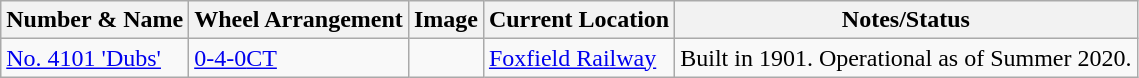<table class="wikitable sortable">
<tr>
<th>Number & Name</th>
<th>Wheel Arrangement</th>
<th class="unsortable">Image</th>
<th>Current Location</th>
<th>Notes/Status</th>
</tr>
<tr>
<td><a href='#'>No. 4101 'Dubs'</a></td>
<td><a href='#'>0-4-0</a><a href='#'>CT</a></td>
<td></td>
<td><a href='#'>Foxfield Railway</a></td>
<td>Built in 1901. Operational as of Summer 2020.</td>
</tr>
</table>
